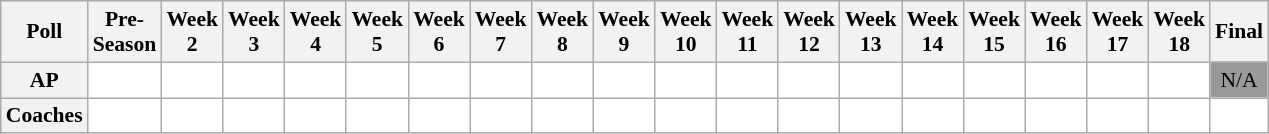<table class="wikitable" style="white-space:nowrap;font-size:90%">
<tr>
<th>Poll</th>
<th>Pre-<br>Season</th>
<th>Week<br>2</th>
<th>Week<br>3</th>
<th>Week<br>4</th>
<th>Week<br>5</th>
<th>Week<br>6</th>
<th>Week<br>7</th>
<th>Week<br>8</th>
<th>Week<br>9</th>
<th>Week<br>10</th>
<th>Week<br>11</th>
<th>Week<br>12</th>
<th>Week<br>13</th>
<th>Week<br>14</th>
<th>Week<br>15</th>
<th>Week<br>16</th>
<th>Week<br>17</th>
<th>Week<br>18</th>
<th>Final</th>
</tr>
<tr style="text-align:center;">
<th>AP</th>
<td style="background:#FFF;"></td>
<td style="background:#FFF;"></td>
<td style="background:#FFF;"></td>
<td style="background:#FFF;"></td>
<td style="background:#FFF;"></td>
<td style="background:#FFF;"></td>
<td style="background:#FFF;"></td>
<td style="background:#FFF;"></td>
<td style="background:#FFF;"></td>
<td style="background:#FFF;"></td>
<td style="background:#FFF;"></td>
<td style="background:#FFF;"></td>
<td style="background:#FFF;"></td>
<td style="background:#FFF;"></td>
<td style="background:#FFF;"></td>
<td style="background:#FFF;"></td>
<td style="background:#FFF;"></td>
<td style="background:#FFF;"></td>
<td style="background:#999;">N/A</td>
</tr>
<tr style="text-align:center;">
<th>Coaches</th>
<td style="background:#FFF;"></td>
<td style="background:#FFF;"></td>
<td style="background:#FFF;"></td>
<td style="background:#FFF;"></td>
<td style="background:#FFF;"></td>
<td style="background:#FFF;"></td>
<td style="background:#FFF;"></td>
<td style="background:#FFF;"></td>
<td style="background:#FFF;"></td>
<td style="background:#FFF;"></td>
<td style="background:#FFF;"></td>
<td style="background:#FFF;"></td>
<td style="background:#FFF;"></td>
<td style="background:#FFF;"></td>
<td style="background:#FFF;"></td>
<td style="background:#FFF;"></td>
<td style="background:#FFF;"></td>
<td style="background:#FFF;"></td>
<td style="background:#FFF;"></td>
</tr>
</table>
